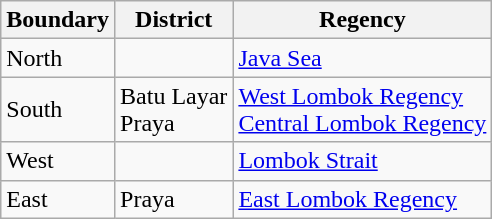<table class="wikitable">
<tr>
<th>Boundary</th>
<th>District</th>
<th>Regency</th>
</tr>
<tr>
<td>North</td>
<td></td>
<td><a href='#'>Java Sea</a></td>
</tr>
<tr>
<td>South</td>
<td>Batu Layar<br>Praya</td>
<td><a href='#'>West Lombok Regency</a><br><a href='#'>Central Lombok Regency</a></td>
</tr>
<tr>
<td>West</td>
<td></td>
<td><a href='#'>Lombok Strait</a></td>
</tr>
<tr>
<td>East</td>
<td>Praya</td>
<td><a href='#'>East Lombok Regency</a></td>
</tr>
</table>
